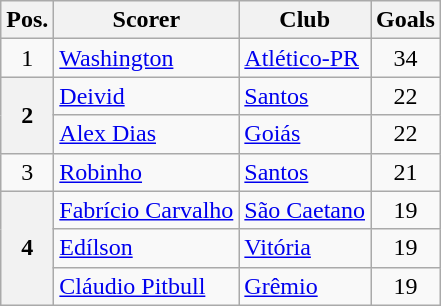<table class="wikitable" style="text-align:center">
<tr>
<th>Pos.</th>
<th>Scorer</th>
<th>Club</th>
<th>Goals</th>
</tr>
<tr>
<td>1</td>
<td align="left"> <a href='#'>Washington</a></td>
<td align="left"><a href='#'>Atlético-PR</a></td>
<td>34</td>
</tr>
<tr>
<th rowspan="2">2</th>
<td align="left"> <a href='#'>Deivid</a></td>
<td align="left"><a href='#'>Santos</a></td>
<td>22</td>
</tr>
<tr>
<td align="left"> <a href='#'>Alex Dias</a></td>
<td align="left"><a href='#'>Goiás</a></td>
<td>22</td>
</tr>
<tr>
<td>3</td>
<td align="left"> <a href='#'>Robinho</a></td>
<td align="left"><a href='#'>Santos</a></td>
<td>21</td>
</tr>
<tr>
<th rowspan="3">4</th>
<td align="left"> <a href='#'>Fabrício Carvalho</a></td>
<td align="left"><a href='#'>São Caetano</a></td>
<td>19</td>
</tr>
<tr>
<td align="left"> <a href='#'>Edílson</a></td>
<td align="left"><a href='#'>Vitória</a></td>
<td>19</td>
</tr>
<tr>
<td align="left"> <a href='#'>Cláudio Pitbull</a></td>
<td align="left"><a href='#'>Grêmio</a></td>
<td>19</td>
</tr>
</table>
